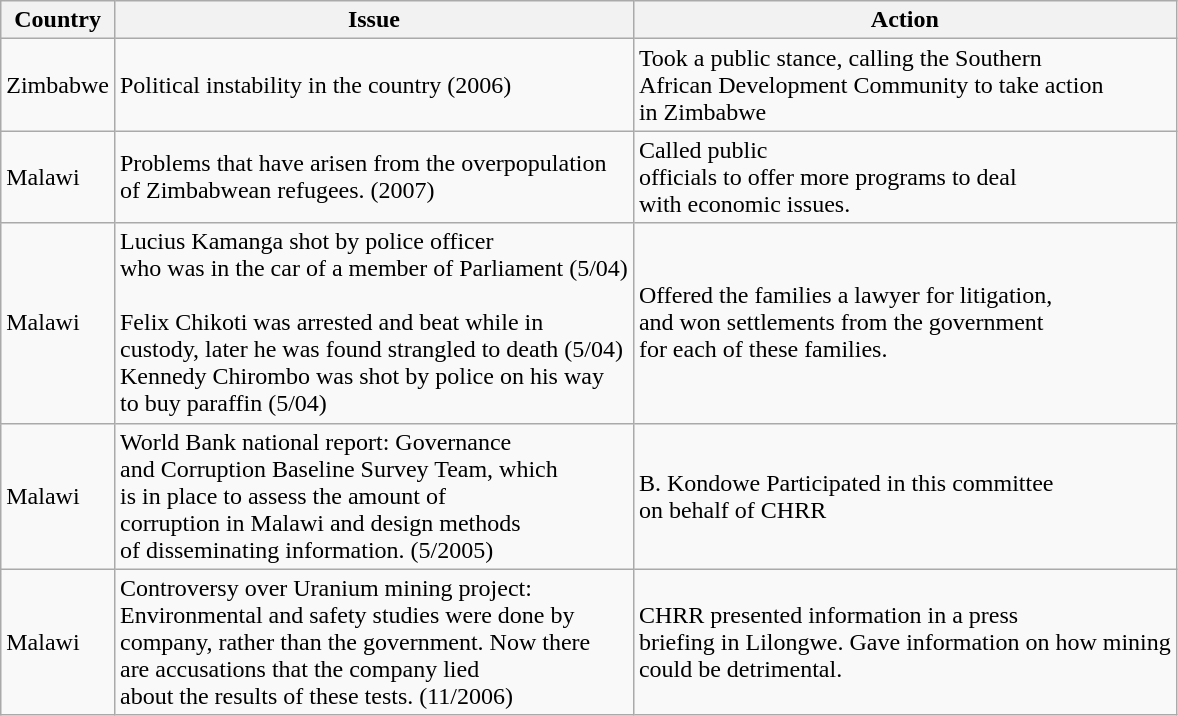<table class="wikitable">
<tr>
<th>Country</th>
<th>Issue</th>
<th>Action</th>
</tr>
<tr>
<td>Zimbabwe</td>
<td>Political instability in the country (2006)</td>
<td>Took a public stance, calling the Southern<br> African Development Community to take action<br> in Zimbabwe </td>
</tr>
<tr>
<td>Malawi</td>
<td>Problems that have arisen from the overpopulation <br>of Zimbabwean refugees. (2007)</td>
<td>Called public <br>officials to offer more programs to deal <br>with economic issues.</td>
</tr>
<tr>
<td>Malawi</td>
<td>Lucius Kamanga shot by police officer <br>who was in the car of a member of Parliament (5/04) <br><br>Felix Chikoti was arrested and beat while in <br>custody, later he was found strangled to death (5/04)<br>
Kennedy Chirombo was shot by police on his way <br>to buy paraffin (5/04)</td>
<td>Offered the families a lawyer for litigation,<br> and won settlements from the government <br>for each of these families.</td>
</tr>
<tr>
<td>Malawi</td>
<td>World Bank national report: Governance <br>and Corruption Baseline Survey Team, which <br>is in place to assess the amount of <br>corruption in Malawi and design methods <br>of disseminating information. (5/2005)</td>
<td>B. Kondowe Participated in this committee <br>on behalf of CHRR </td>
</tr>
<tr>
<td>Malawi</td>
<td>Controversy over Uranium mining project:<br> Environmental and safety studies were done by<br> company, rather than the government. Now there <br>are accusations that the company lied<br> about the results of these tests. (11/2006)</td>
<td>CHRR presented information in a press <br>briefing in Lilongwe. Gave information on how mining<br> could be detrimental.</td>
</tr>
</table>
